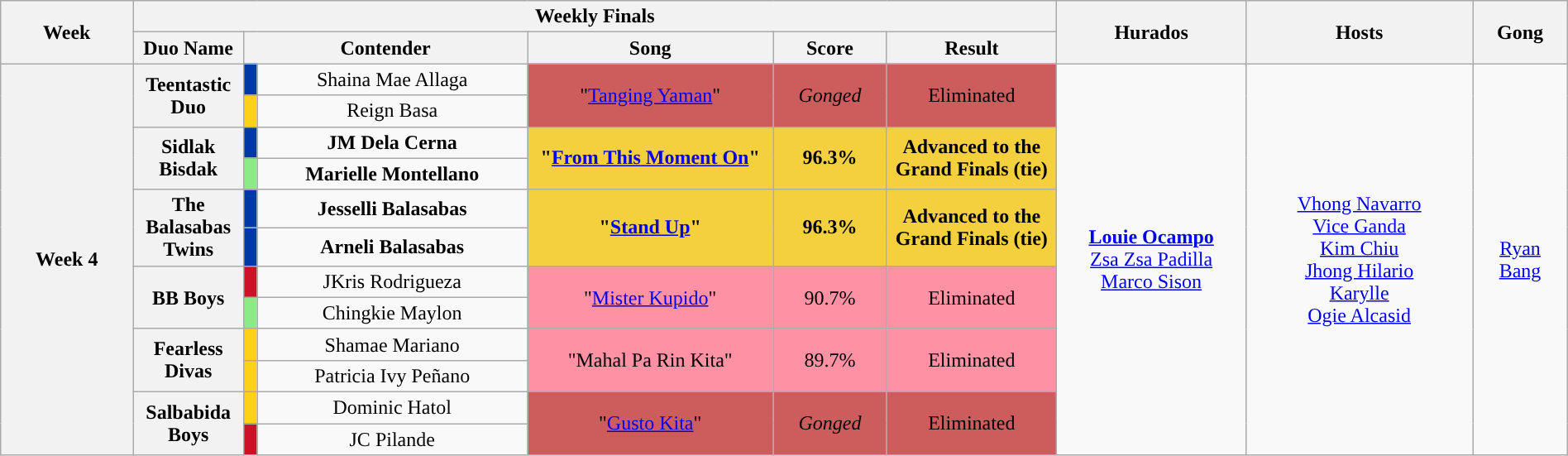<table class="wikitable mw-collapsible mw-collapsed" style="text-align:center; width:100%">
<tr>
<th rowspan="2" width="07%">Week</th>
<th colspan="6">Weekly Finals</th>
<th rowspan="2" width="10%">Hurados</th>
<th rowspan="2" width="12%">Hosts</th>
<th rowspan="2" width="05%">Gong</th>
</tr>
<tr>
<th width="5%">Duo Name</th>
<th colspan="2" width="15%">Contender</th>
<th width="13%">Song</th>
<th width="06%">Score</th>
<th width="09%">Result</th>
</tr>
<tr>
<th rowspan="12">Week 4<br><small></small></th>
<th rowspan="2">Teentastic Duo</th>
<th style="background:#0038A8"></th>
<td>Shaina Mae Allaga</td>
<td rowspan="2" style="background:#CD5C5C;">"<a href='#'>Tanging Yaman</a>"</td>
<td rowspan="2" style="background:#CD5C5C;"><em>Gonged</em></td>
<td rowspan="2" style="background:#CD5C5C;">Eliminated</td>
<td rowspan="12"><strong><a href='#'>Louie Ocampo</a></strong><br><a href='#'>Zsa Zsa Padilla</a><br><a href='#'>Marco Sison</a></td>
<td rowspan="12"><a href='#'>Vhong Navarro</a><br><a href='#'>Vice Ganda</a><br><a href='#'>Kim Chiu</a><br><a href='#'>Jhong Hilario</a><br><a href='#'>Karylle</a><br><a href='#'>Ogie Alcasid</a></td>
<td rowspan="12"><a href='#'>Ryan Bang</a></td>
</tr>
<tr>
<th style="background:#FCD116"></th>
<td>Reign Basa</td>
</tr>
<tr>
<th rowspan="2">Sidlak Bisdak</th>
<th style="background:#0038A8"></th>
<td><strong>JM Dela Cerna</strong></td>
<td rowspan="2" style="background:#F4D03F;"><strong>"<a href='#'>From This Moment On</a>"</strong></td>
<td rowspan="2" style="background:#F4D03F;"><strong>96.3%</strong></td>
<td rowspan="2" style="background:#F4D03F;"><strong>Advanced to the Grand Finals (tie)</strong></td>
</tr>
<tr>
<th style="background:#8deb87"></th>
<td><strong>Marielle Montellano</strong></td>
</tr>
<tr>
<th rowspan="2">The Balasabas Twins</th>
<th style="background:#0038A8"></th>
<td><strong>Jesselli Balasabas</strong></td>
<td rowspan="2" style="background:#F4D03F;"><strong>"<a href='#'>Stand Up</a>"</strong></td>
<td rowspan="2" style="background:#F4D03F;"><strong>96.3%</strong></td>
<td rowspan="2" style="background:#F4D03F"><strong>Advanced to the Grand Finals (tie)</strong></td>
</tr>
<tr>
<th style="background:#0038A8;"></th>
<td><strong>Arneli Balasabas</strong></td>
</tr>
<tr>
<th rowspan="2">BB Boys</th>
<th style="background:#CE1126;"></th>
<td>JKris Rodrigueza</td>
<td rowspan="2" style="background:#FF91A4;">"<a href='#'>Mister Kupido</a>"</td>
<td rowspan="2" style="background:#FF91A4;">90.7%</td>
<td rowspan="2" style="background:#FF91A4;">Eliminated</td>
</tr>
<tr>
<th style="background:#8deb87"></th>
<td>Chingkie Maylon</td>
</tr>
<tr>
<th rowspan="2">Fearless Divas</th>
<th style="background:#FCD116"></th>
<td>Shamae Mariano</td>
<td rowspan="2" style="background:#FF91A4;">"Mahal Pa Rin Kita"</td>
<td rowspan="2" style="background:#FF91A4;">89.7%</td>
<td rowspan="2" style="background:#FF91A4;">Eliminated</td>
</tr>
<tr>
<th style="background:#FCD116"></th>
<td>Patricia Ivy Peñano</td>
</tr>
<tr>
<th rowspan="2">Salbabida Boys</th>
<th style="background:#FCD116"></th>
<td>Dominic Hatol</td>
<td rowspan="2" style="background:#CD5C5C;">"<a href='#'>Gusto Kita</a>"</td>
<td rowspan="2" style="background:#CD5C5C;"><em>Gonged</em></td>
<td rowspan="2" style="background:#CD5C5C;">Eliminated</td>
</tr>
<tr>
<th style="background:#CE1126"></th>
<td>JC Pilande</td>
</tr>
</table>
